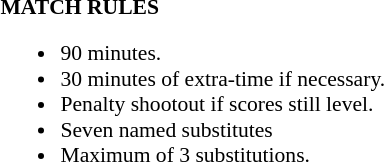<table width=100% style="font-size: 90%">
<tr>
<td width=50% valign=top><br><strong>MATCH RULES</strong><ul><li>90 minutes.</li><li>30 minutes of extra-time if necessary.</li><li>Penalty shootout if scores still level.</li><li>Seven named substitutes</li><li>Maximum of 3 substitutions.</li></ul></td>
</tr>
</table>
